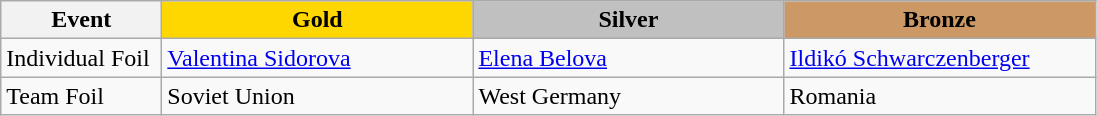<table class="wikitable">
<tr>
<th width="100">Event</th>
<th style="background-color:gold;" width="200"> Gold</th>
<th style="background-color:silver;" width="200"> Silver</th>
<th style="background-color:#CC9966;" width="200"> Bronze</th>
</tr>
<tr>
<td>Individual Foil</td>
<td> <a href='#'>Valentina Sidorova</a></td>
<td> <a href='#'>Elena Belova</a></td>
<td> <a href='#'>Ildikó Schwarczenberger</a></td>
</tr>
<tr>
<td>Team Foil</td>
<td> Soviet Union</td>
<td> West Germany</td>
<td> Romania</td>
</tr>
</table>
